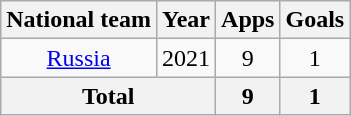<table class=wikitable style=text-align:center>
<tr>
<th>National team</th>
<th>Year</th>
<th>Apps</th>
<th>Goals</th>
</tr>
<tr>
<td><a href='#'>Russia</a></td>
<td>2021</td>
<td>9</td>
<td>1</td>
</tr>
<tr>
<th colspan=2>Total</th>
<th>9</th>
<th>1</th>
</tr>
</table>
